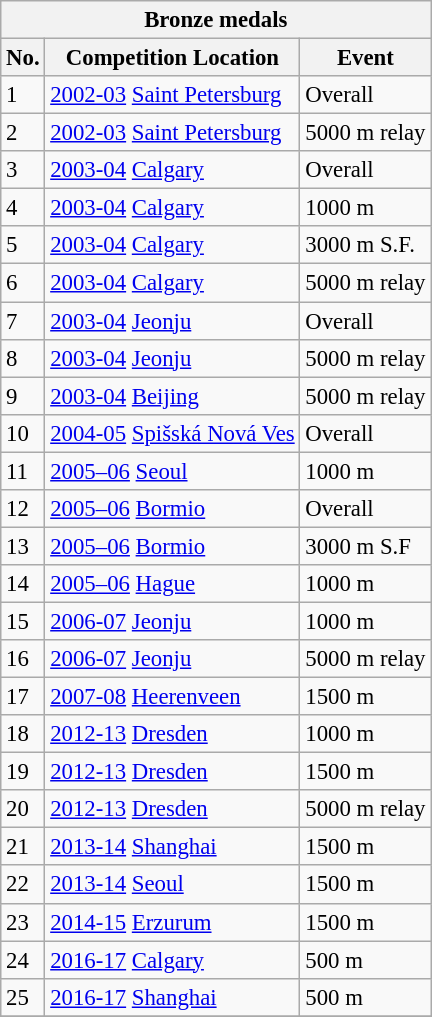<table class="wikitable" style="font-size:95%" style="text-align:center">
<tr>
<th colspan="4">Bronze medals</th>
</tr>
<tr>
<th>No.</th>
<th>Competition Location</th>
<th>Event</th>
</tr>
<tr>
<td>1</td>
<td align="left"><a href='#'>2002-03</a>  <a href='#'>Saint Petersburg</a></td>
<td>Overall</td>
</tr>
<tr>
<td>2</td>
<td align="left"><a href='#'>2002-03</a>  <a href='#'>Saint Petersburg</a></td>
<td>5000 m relay</td>
</tr>
<tr>
<td>3</td>
<td align="left"><a href='#'>2003-04</a>  <a href='#'>Calgary</a></td>
<td>Overall</td>
</tr>
<tr>
<td>4</td>
<td align="left"><a href='#'>2003-04</a>  <a href='#'>Calgary</a></td>
<td>1000 m</td>
</tr>
<tr>
<td>5</td>
<td align="left"><a href='#'>2003-04</a>  <a href='#'>Calgary</a></td>
<td>3000 m S.F.</td>
</tr>
<tr>
<td>6</td>
<td align="left"><a href='#'>2003-04</a>  <a href='#'>Calgary</a></td>
<td>5000 m relay</td>
</tr>
<tr>
<td>7</td>
<td align="left"><a href='#'>2003-04</a>  <a href='#'>Jeonju</a></td>
<td>Overall</td>
</tr>
<tr>
<td>8</td>
<td align="left"><a href='#'>2003-04</a>  <a href='#'>Jeonju</a></td>
<td>5000 m relay</td>
</tr>
<tr>
<td>9</td>
<td align="left"><a href='#'>2003-04</a>  <a href='#'>Beijing</a></td>
<td>5000 m relay</td>
</tr>
<tr>
<td>10</td>
<td align="left"><a href='#'>2004-05</a>  <a href='#'>Spišská Nová Ves</a></td>
<td>Overall</td>
</tr>
<tr>
<td>11</td>
<td align="left"><a href='#'>2005–06</a>  <a href='#'>Seoul</a></td>
<td>1000 m</td>
</tr>
<tr>
<td>12</td>
<td align="left"><a href='#'>2005–06</a>  <a href='#'>Bormio</a></td>
<td>Overall</td>
</tr>
<tr>
<td>13</td>
<td align="left"><a href='#'>2005–06</a>  <a href='#'>Bormio</a></td>
<td>3000 m S.F</td>
</tr>
<tr>
<td>14</td>
<td align="left"><a href='#'>2005–06</a>  <a href='#'>Hague</a></td>
<td>1000 m</td>
</tr>
<tr>
<td>15</td>
<td align="left"><a href='#'>2006-07</a>  <a href='#'>Jeonju</a></td>
<td>1000 m</td>
</tr>
<tr>
<td>16</td>
<td align="left"><a href='#'>2006-07</a>  <a href='#'>Jeonju</a></td>
<td>5000 m relay</td>
</tr>
<tr>
<td>17</td>
<td align="left"><a href='#'>2007-08</a>  <a href='#'>Heerenveen</a></td>
<td>1500 m</td>
</tr>
<tr>
<td>18</td>
<td align="left"><a href='#'>2012-13</a>  <a href='#'>Dresden</a></td>
<td>1000 m</td>
</tr>
<tr>
<td>19</td>
<td align="left"><a href='#'>2012-13</a>  <a href='#'>Dresden</a></td>
<td>1500 m</td>
</tr>
<tr>
<td>20</td>
<td align="left"><a href='#'>2012-13</a>  <a href='#'>Dresden</a></td>
<td>5000 m relay</td>
</tr>
<tr>
<td>21</td>
<td align="left"><a href='#'>2013-14</a>  <a href='#'>Shanghai</a></td>
<td>1500 m</td>
</tr>
<tr>
<td>22</td>
<td align="left"><a href='#'>2013-14</a>  <a href='#'>Seoul</a></td>
<td>1500 m</td>
</tr>
<tr>
<td>23</td>
<td align="left"><a href='#'>2014-15</a>  <a href='#'>Erzurum</a></td>
<td>1500 m</td>
</tr>
<tr>
<td>24</td>
<td align="left"><a href='#'>2016-17</a>  <a href='#'>Calgary</a></td>
<td>500 m</td>
</tr>
<tr>
<td>25</td>
<td align="left"><a href='#'>2016-17</a>  <a href='#'>Shanghai</a></td>
<td>500 m</td>
</tr>
<tr>
</tr>
</table>
